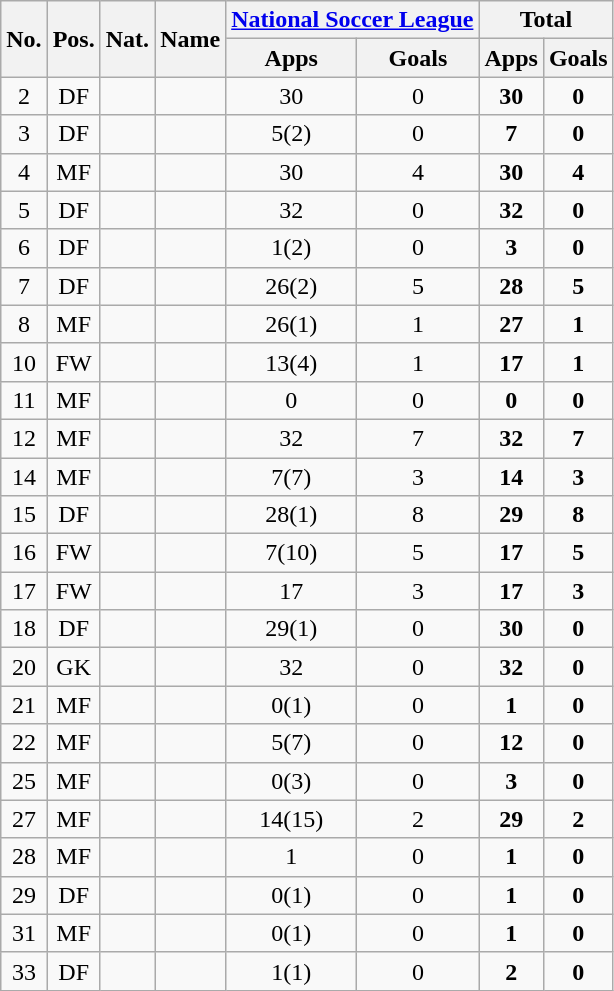<table class="wikitable sortable" style="text-align:center">
<tr>
<th rowspan="2">No.</th>
<th rowspan="2">Pos.</th>
<th rowspan="2">Nat.</th>
<th rowspan="2">Name</th>
<th colspan="2"><a href='#'>National Soccer League</a></th>
<th colspan="2">Total</th>
</tr>
<tr>
<th>Apps</th>
<th>Goals</th>
<th>Apps</th>
<th>Goals</th>
</tr>
<tr>
<td>2</td>
<td>DF</td>
<td></td>
<td align=left></td>
<td>30</td>
<td>0</td>
<td><strong>30</strong></td>
<td><strong>0</strong></td>
</tr>
<tr>
<td>3</td>
<td>DF</td>
<td></td>
<td align=left></td>
<td>5(2)</td>
<td>0</td>
<td><strong>7</strong></td>
<td><strong>0</strong></td>
</tr>
<tr>
<td>4</td>
<td>MF</td>
<td></td>
<td align=left></td>
<td>30</td>
<td>4</td>
<td><strong>30</strong></td>
<td><strong>4</strong></td>
</tr>
<tr>
<td>5</td>
<td>DF</td>
<td></td>
<td align=left></td>
<td>32</td>
<td>0</td>
<td><strong>32</strong></td>
<td><strong>0</strong></td>
</tr>
<tr>
<td>6</td>
<td>DF</td>
<td></td>
<td align=left></td>
<td>1(2)</td>
<td>0</td>
<td><strong>3</strong></td>
<td><strong>0</strong></td>
</tr>
<tr>
<td>7</td>
<td>DF</td>
<td></td>
<td align=left></td>
<td>26(2)</td>
<td>5</td>
<td><strong>28</strong></td>
<td><strong>5</strong></td>
</tr>
<tr>
<td>8</td>
<td>MF</td>
<td></td>
<td align=left></td>
<td>26(1)</td>
<td>1</td>
<td><strong>27</strong></td>
<td><strong>1</strong></td>
</tr>
<tr>
<td>10</td>
<td>FW</td>
<td></td>
<td align=left></td>
<td>13(4)</td>
<td>1</td>
<td><strong>17</strong></td>
<td><strong>1</strong></td>
</tr>
<tr>
<td>11</td>
<td>MF</td>
<td></td>
<td align=left></td>
<td>0</td>
<td>0</td>
<td><strong>0</strong></td>
<td><strong>0</strong></td>
</tr>
<tr>
<td>12</td>
<td>MF</td>
<td></td>
<td align=left></td>
<td>32</td>
<td>7</td>
<td><strong>32</strong></td>
<td><strong>7</strong></td>
</tr>
<tr>
<td>14</td>
<td>MF</td>
<td></td>
<td align=left></td>
<td>7(7)</td>
<td>3</td>
<td><strong>14</strong></td>
<td><strong>3</strong></td>
</tr>
<tr>
<td>15</td>
<td>DF</td>
<td></td>
<td align=left></td>
<td>28(1)</td>
<td>8</td>
<td><strong>29</strong></td>
<td><strong>8</strong></td>
</tr>
<tr>
<td>16</td>
<td>FW</td>
<td></td>
<td align=left></td>
<td>7(10)</td>
<td>5</td>
<td><strong>17</strong></td>
<td><strong>5</strong></td>
</tr>
<tr>
<td>17</td>
<td>FW</td>
<td></td>
<td align=left></td>
<td>17</td>
<td>3</td>
<td><strong>17</strong></td>
<td><strong>3</strong></td>
</tr>
<tr>
<td>18</td>
<td>DF</td>
<td></td>
<td align=left></td>
<td>29(1)</td>
<td>0</td>
<td><strong>30</strong></td>
<td><strong>0</strong></td>
</tr>
<tr>
<td>20</td>
<td>GK</td>
<td></td>
<td align=left></td>
<td>32</td>
<td>0</td>
<td><strong>32</strong></td>
<td><strong>0</strong></td>
</tr>
<tr>
<td>21</td>
<td>MF</td>
<td></td>
<td align=left></td>
<td>0(1)</td>
<td>0</td>
<td><strong>1</strong></td>
<td><strong>0</strong></td>
</tr>
<tr>
<td>22</td>
<td>MF</td>
<td></td>
<td align=left></td>
<td>5(7)</td>
<td>0</td>
<td><strong>12</strong></td>
<td><strong>0</strong></td>
</tr>
<tr>
<td>25</td>
<td>MF</td>
<td></td>
<td align=left></td>
<td>0(3)</td>
<td>0</td>
<td><strong>3</strong></td>
<td><strong>0</strong></td>
</tr>
<tr>
<td>27</td>
<td>MF</td>
<td></td>
<td align=left></td>
<td>14(15)</td>
<td>2</td>
<td><strong>29</strong></td>
<td><strong>2</strong></td>
</tr>
<tr>
<td>28</td>
<td>MF</td>
<td></td>
<td align=left></td>
<td>1</td>
<td>0</td>
<td><strong>1</strong></td>
<td><strong>0</strong></td>
</tr>
<tr>
<td>29</td>
<td>DF</td>
<td></td>
<td align=left></td>
<td>0(1)</td>
<td>0</td>
<td><strong>1</strong></td>
<td><strong>0</strong></td>
</tr>
<tr>
<td>31</td>
<td>MF</td>
<td></td>
<td align=left></td>
<td>0(1)</td>
<td>0</td>
<td><strong>1</strong></td>
<td><strong>0</strong></td>
</tr>
<tr>
<td>33</td>
<td>DF</td>
<td></td>
<td align=left></td>
<td>1(1)</td>
<td>0</td>
<td><strong>2</strong></td>
<td><strong>0</strong></td>
</tr>
</table>
